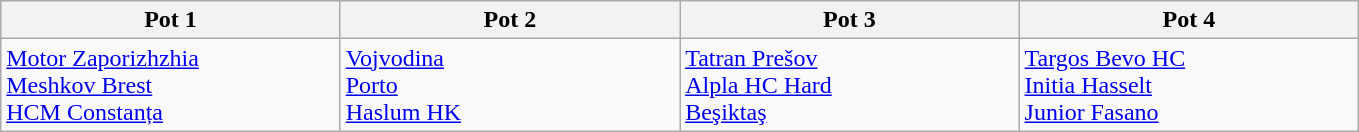<table class="wikitable">
<tr>
<th width=15%>Pot 1</th>
<th width=15%>Pot 2</th>
<th width=15%>Pot 3</th>
<th width=15%>Pot 4</th>
</tr>
<tr>
<td valign="top"> <a href='#'>Motor Zaporizhzhia</a><br> <a href='#'>Meshkov Brest</a><br> <a href='#'>HCM Constanța</a></td>
<td valign="top"> <a href='#'>Vojvodina</a><br> <a href='#'>Porto</a><br> <a href='#'>Haslum HK</a></td>
<td valign="top"> <a href='#'>Tatran Prešov</a><br> <a href='#'>Alpla HC Hard</a><br> <a href='#'>Beşiktaş</a></td>
<td valign="top"> <a href='#'>Targos Bevo HC</a><br> <a href='#'>Initia Hasselt</a><br> <a href='#'>Junior Fasano</a></td>
</tr>
</table>
